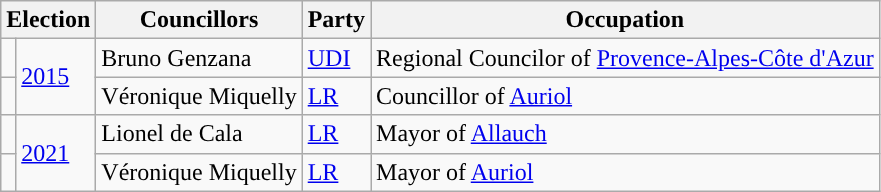<table class="wikitable">
<tr>
<th colspan="2">Election</th>
<th>Councillors</th>
<th>Party</th>
<th>Occupation</th>
</tr>
<tr>
<td style="background-color: "></td>
<td rowspan="2"><a href='#'>2015</a></td>
<td>Bruno Genzana</td>
<td><a href='#'>UDI</a></td>
<td>Regional Councilor of <a href='#'>Provence-Alpes-Côte d'Azur</a></td>
</tr>
<tr>
<td style="background-color: "></td>
<td>Véronique Miquelly</td>
<td><a href='#'>LR</a></td>
<td>Councillor of <a href='#'>Auriol</a></td>
</tr>
<tr>
<td style="background-color: "></td>
<td rowspan="2"><a href='#'>2021</a></td>
<td>Lionel de Cala</td>
<td><a href='#'>LR</a></td>
<td>Mayor of <a href='#'>Allauch</a></td>
</tr>
<tr>
<td style="background-color: "></td>
<td>Véronique Miquelly</td>
<td><a href='#'>LR</a></td>
<td>Mayor of <a href='#'>Auriol</a></td>
</tr>
</table>
